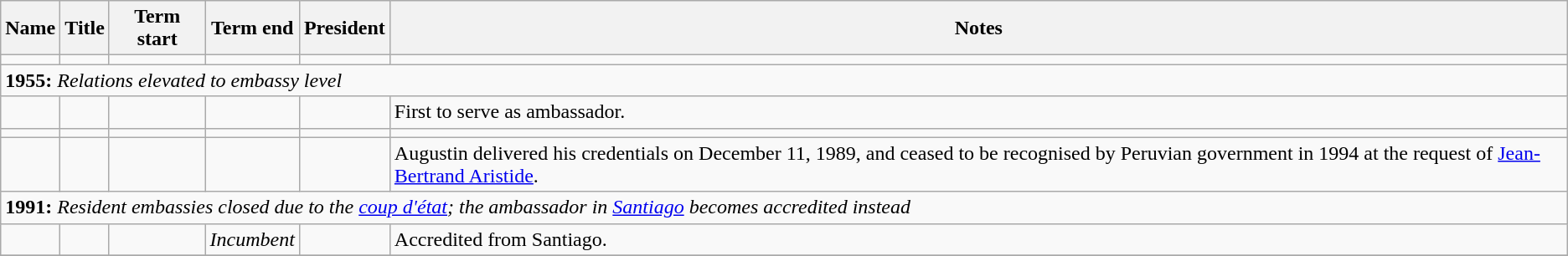<table class="wikitable sortable"  text-align:center;">
<tr>
<th>Name</th>
<th>Title</th>
<th>Term start</th>
<th>Term end</th>
<th>President</th>
<th>Notes</th>
</tr>
<tr>
<td></td>
<td></td>
<td></td>
<td></td>
<td></td>
<td></td>
</tr>
<tr>
<td colspan=6><div><strong>1955:</strong> <em>Relations elevated to embassy level</em></div></td>
</tr>
<tr>
<td></td>
<td></td>
<td></td>
<td></td>
<td></td>
<td>First to serve as ambassador.</td>
</tr>
<tr>
<td></td>
<td></td>
<td></td>
<td></td>
<td></td>
<td></td>
</tr>
<tr>
<td></td>
<td></td>
<td></td>
<td></td>
<td></td>
<td>Augustin delivered his credentials on December 11, 1989, and ceased to be recognised by Peruvian government in 1994 at the request of <a href='#'>Jean-Bertrand Aristide</a>.</td>
</tr>
<tr>
<td colspan=6><div><strong>1991:</strong> <em>Resident embassies closed due to the <a href='#'>coup d'état</a>; the ambassador in <a href='#'>Santiago</a> becomes accredited instead</em></div></td>
</tr>
<tr>
<td></td>
<td></td>
<td></td>
<td><em>Incumbent</em></td>
<td></td>
<td>Accredited from Santiago.</td>
</tr>
<tr>
</tr>
</table>
